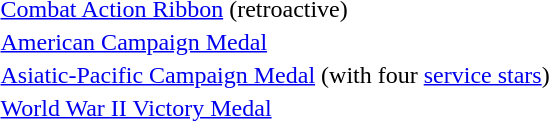<table>
<tr>
<td></td>
<td><a href='#'>Combat Action Ribbon</a> (retroactive)</td>
</tr>
<tr>
<td></td>
<td><a href='#'>American Campaign Medal</a></td>
</tr>
<tr>
<td></td>
<td><a href='#'>Asiatic-Pacific Campaign Medal</a> (with four <a href='#'>service stars</a>)</td>
</tr>
<tr>
<td></td>
<td><a href='#'>World War II Victory Medal</a></td>
</tr>
</table>
